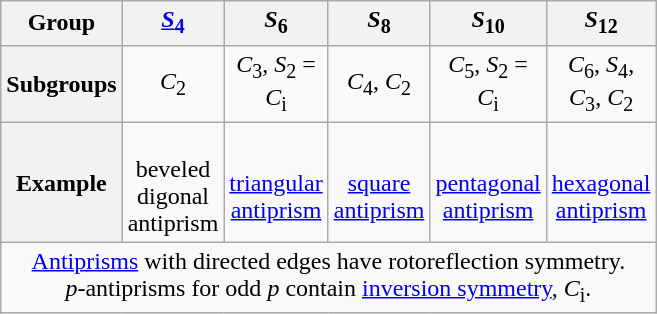<table class=wikitable align=center width=400>
<tr>
<th>Group</th>
<th><a href='#'><em>S</em><sub>4</sub></a></th>
<th><em>S</em><sub>6</sub></th>
<th><em>S</em><sub>8</sub></th>
<th><em>S</em><sub>10</sub></th>
<th><em>S</em><sub>12</sub></th>
</tr>
<tr align=center>
<th>Subgroups</th>
<td><em>C</em><sub>2</sub></td>
<td><em>C</em><sub>3</sub>, <em>S</em><sub>2</sub> = <em>C</em><sub>i</sub></td>
<td><em>C</em><sub>4</sub>, <em>C</em><sub>2</sub></td>
<td><em>C</em><sub>5</sub>, <em>S</em><sub>2</sub> = <em>C</em><sub>i</sub></td>
<td><em>C</em><sub>6</sub>, <em>S</em><sub>4</sub>, <em>C</em><sub>3</sub>, <em>C</em><sub>2</sub></td>
</tr>
<tr align=center>
<th>Example</th>
<td><br>beveled digonal antiprism</td>
<td><br><a href='#'>triangular antiprism</a></td>
<td><br><a href='#'>square antiprism</a></td>
<td><br><a href='#'>pentagonal antiprism</a></td>
<td><br><a href='#'>hexagonal antiprism</a></td>
</tr>
<tr align=center>
<td colspan=6><a href='#'>Antiprisms</a> with directed edges have rotoreflection symmetry.<br><em>p</em>-antiprisms for odd <em>p</em> contain <a href='#'>inversion symmetry</a>, <em>C</em><sub>i</sub>.</td>
</tr>
</table>
